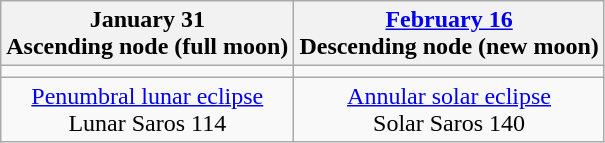<table class="wikitable">
<tr>
<th>January 31<br>Ascending node (full moon)<br></th>
<th><a href='#'>February 16</a><br>Descending node (new moon)<br></th>
</tr>
<tr>
<td></td>
<td></td>
</tr>
<tr align=center>
<td><a href='#'>Penumbral lunar eclipse</a><br>Lunar Saros 114</td>
<td><a href='#'>Annular solar eclipse</a><br>Solar Saros 140</td>
</tr>
</table>
